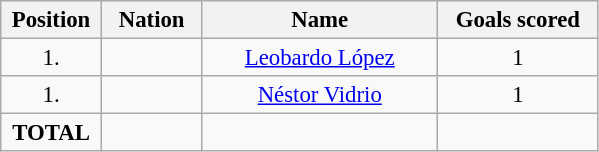<table class="wikitable" style="font-size: 95%; text-align: center;">
<tr>
<th width=60>Position</th>
<th width=60>Nation</th>
<th width=150>Name</th>
<th width=100>Goals scored</th>
</tr>
<tr>
<td>1.</td>
<td></td>
<td><a href='#'>Leobardo López</a></td>
<td>1</td>
</tr>
<tr>
<td>1.</td>
<td></td>
<td><a href='#'>Néstor Vidrio</a></td>
<td>1</td>
</tr>
<tr>
<td><strong>TOTAL</strong></td>
<td></td>
<td></td>
<td></td>
</tr>
</table>
